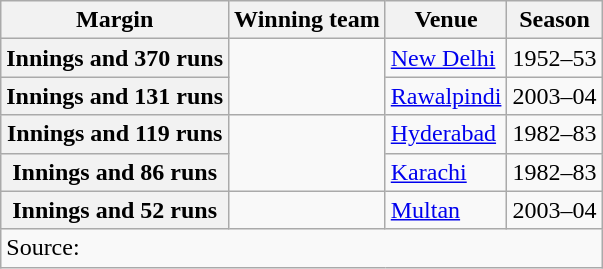<table class="wikitable">
<tr>
<th align="center"><strong>Margin</strong></th>
<th align="center"><strong>Winning team</strong></th>
<th align="center"><strong>Venue</strong></th>
<th align="center"><strong>Season</strong></th>
</tr>
<tr>
<th>Innings and 370 runs</th>
<td rowspan=2></td>
<td><a href='#'>New Delhi</a></td>
<td>1952–53</td>
</tr>
<tr>
<th>Innings and 131 runs</th>
<td><a href='#'>Rawalpindi</a></td>
<td>2003–04</td>
</tr>
<tr>
<th>Innings and 119 runs</th>
<td rowspan=2></td>
<td><a href='#'>Hyderabad</a></td>
<td>1982–83</td>
</tr>
<tr>
<th>Innings and 86 runs</th>
<td><a href='#'>Karachi</a></td>
<td>1982–83</td>
</tr>
<tr>
<th>Innings and 52 runs</th>
<td></td>
<td><a href='#'>Multan</a></td>
<td>2003–04</td>
</tr>
<tr>
<td colspan="4">Source:</td>
</tr>
</table>
